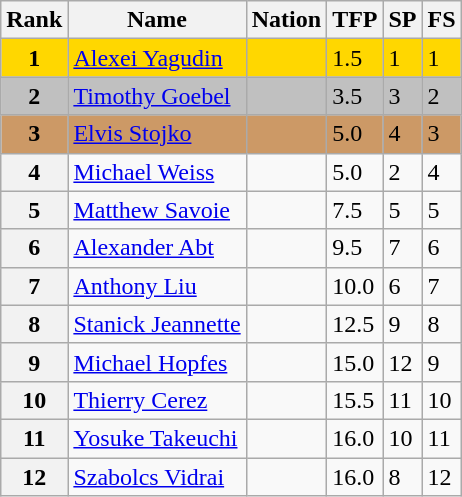<table class="wikitable">
<tr>
<th>Rank</th>
<th>Name</th>
<th>Nation</th>
<th>TFP</th>
<th>SP</th>
<th>FS</th>
</tr>
<tr bgcolor="gold">
<td align="center"><strong>1</strong></td>
<td><a href='#'>Alexei Yagudin</a></td>
<td></td>
<td>1.5</td>
<td>1</td>
<td>1</td>
</tr>
<tr bgcolor="silver">
<td align="center"><strong>2</strong></td>
<td><a href='#'>Timothy Goebel</a></td>
<td></td>
<td>3.5</td>
<td>3</td>
<td>2</td>
</tr>
<tr bgcolor="cc9966">
<td align="center"><strong>3</strong></td>
<td><a href='#'>Elvis Stojko</a></td>
<td></td>
<td>5.0</td>
<td>4</td>
<td>3</td>
</tr>
<tr>
<th>4</th>
<td><a href='#'>Michael Weiss</a></td>
<td></td>
<td>5.0</td>
<td>2</td>
<td>4</td>
</tr>
<tr>
<th>5</th>
<td><a href='#'>Matthew Savoie</a></td>
<td></td>
<td>7.5</td>
<td>5</td>
<td>5</td>
</tr>
<tr>
<th>6</th>
<td><a href='#'>Alexander Abt</a></td>
<td></td>
<td>9.5</td>
<td>7</td>
<td>6</td>
</tr>
<tr>
<th>7</th>
<td><a href='#'>Anthony Liu</a></td>
<td></td>
<td>10.0</td>
<td>6</td>
<td>7</td>
</tr>
<tr>
<th>8</th>
<td><a href='#'>Stanick Jeannette</a></td>
<td></td>
<td>12.5</td>
<td>9</td>
<td>8</td>
</tr>
<tr>
<th>9</th>
<td><a href='#'>Michael Hopfes</a></td>
<td></td>
<td>15.0</td>
<td>12</td>
<td>9</td>
</tr>
<tr>
<th>10</th>
<td><a href='#'>Thierry Cerez</a></td>
<td></td>
<td>15.5</td>
<td>11</td>
<td>10</td>
</tr>
<tr>
<th>11</th>
<td><a href='#'>Yosuke Takeuchi</a></td>
<td></td>
<td>16.0</td>
<td>10</td>
<td>11</td>
</tr>
<tr>
<th>12</th>
<td><a href='#'>Szabolcs Vidrai</a></td>
<td></td>
<td>16.0</td>
<td>8</td>
<td>12</td>
</tr>
</table>
